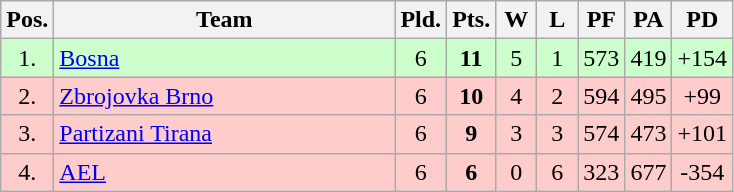<table class="wikitable" style="text-align:center">
<tr>
<th width=15>Pos.</th>
<th width=220>Team</th>
<th width=20>Pld.</th>
<th width=20>Pts.</th>
<th width=20>W</th>
<th width=20>L</th>
<th width=20>PF</th>
<th width=20>PA</th>
<th width=20>PD</th>
</tr>
<tr style="background: #ccffcc;">
<td>1.</td>
<td align=left> <a href='#'>Bosna</a></td>
<td>6</td>
<td><strong>11</strong></td>
<td>5</td>
<td>1</td>
<td>573</td>
<td>419</td>
<td>+154</td>
</tr>
<tr style="background: #ffcccc;">
<td>2.</td>
<td align=left> <a href='#'>Zbrojovka Brno</a></td>
<td>6</td>
<td><strong>10</strong></td>
<td>4</td>
<td>2</td>
<td>594</td>
<td>495</td>
<td>+99</td>
</tr>
<tr style="background: #ffcccc;">
<td>3.</td>
<td align=left> <a href='#'>Partizani Tirana</a></td>
<td>6</td>
<td><strong>9</strong></td>
<td>3</td>
<td>3</td>
<td>574</td>
<td>473</td>
<td>+101</td>
</tr>
<tr style="background: #ffcccc;">
<td>4.</td>
<td align=left> <a href='#'>AEL</a></td>
<td>6</td>
<td><strong>6</strong></td>
<td>0</td>
<td>6</td>
<td>323</td>
<td>677</td>
<td>-354</td>
</tr>
</table>
